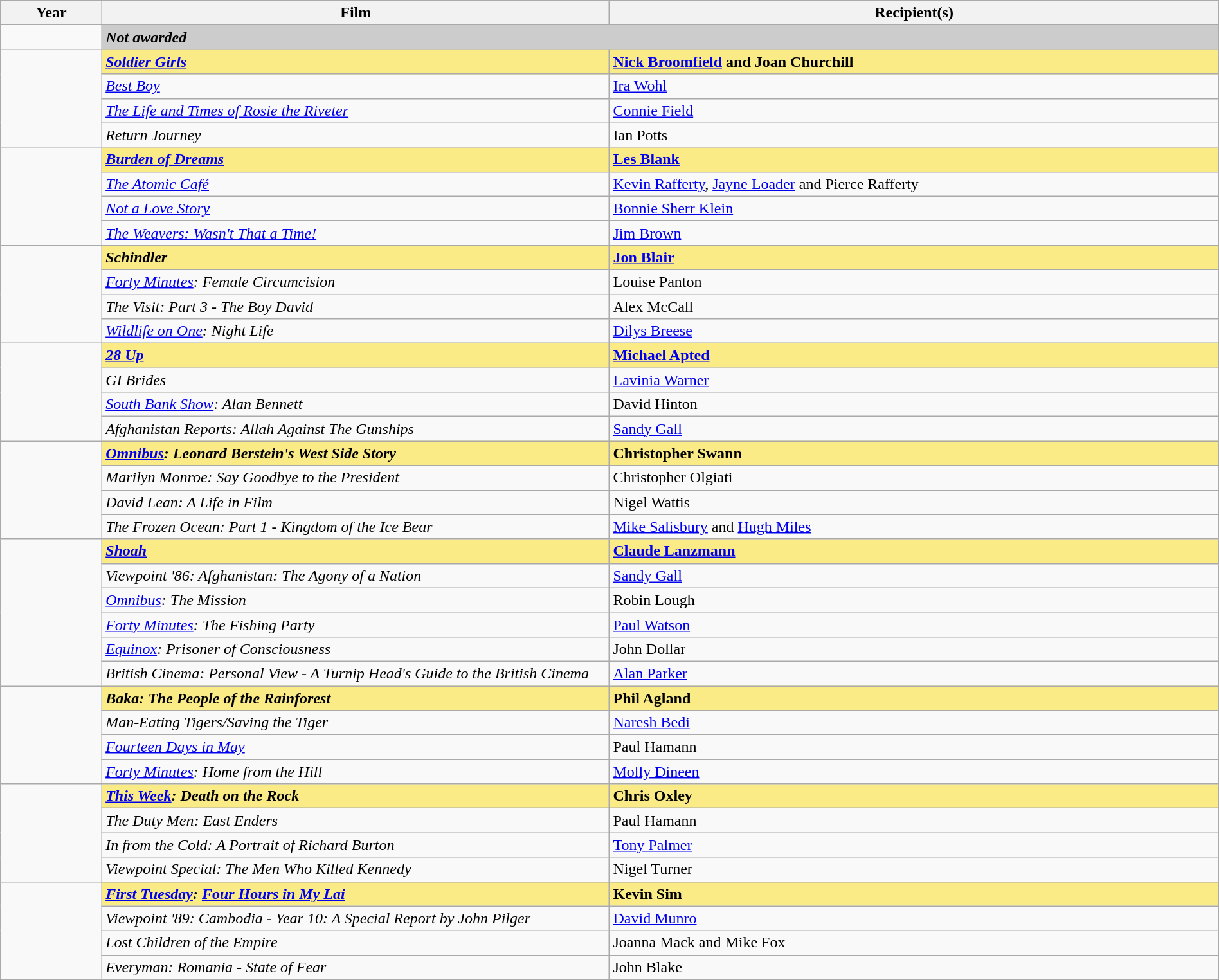<table class="wikitable" style="width:100%;" cellpadding="5">
<tr>
<th style="width:5%;">Year</th>
<th style="width:25%;">Film</th>
<th style="width:30%;">Recipient(s)</th>
</tr>
<tr>
<td></td>
<td colspan="2" style="background:#ccc;"><strong><em>Not awarded</em></strong></td>
</tr>
<tr>
<td rowspan="4"></td>
<td style="background:#FAEB86"><strong><em><a href='#'>Soldier Girls</a></em></strong></td>
<td style="background:#FAEB86"><strong><a href='#'>Nick Broomfield</a> and Joan Churchill</strong></td>
</tr>
<tr>
<td><em><a href='#'>Best Boy</a></em></td>
<td><a href='#'>Ira Wohl</a></td>
</tr>
<tr>
<td><em><a href='#'>The Life and Times of Rosie the Riveter</a></em></td>
<td><a href='#'>Connie Field</a></td>
</tr>
<tr>
<td><em>Return Journey</em></td>
<td>Ian Potts</td>
</tr>
<tr>
<td rowspan="4"></td>
<td style="background:#FAEB86"><strong><em><a href='#'>Burden of Dreams</a></em></strong></td>
<td style="background:#FAEB86"><strong><a href='#'>Les Blank</a></strong></td>
</tr>
<tr>
<td><em><a href='#'>The Atomic Café</a></em></td>
<td><a href='#'>Kevin Rafferty</a>, <a href='#'>Jayne Loader</a> and Pierce Rafferty</td>
</tr>
<tr>
<td><em><a href='#'>Not a Love Story</a></em></td>
<td><a href='#'>Bonnie Sherr Klein</a></td>
</tr>
<tr>
<td><em><a href='#'>The Weavers: Wasn't That a Time!</a></em></td>
<td><a href='#'>Jim Brown</a></td>
</tr>
<tr>
<td rowspan="4"></td>
<td style="background:#FAEB86"><strong><em>Schindler</em></strong></td>
<td style="background:#FAEB86"><strong><a href='#'>Jon Blair</a></strong></td>
</tr>
<tr>
<td><em><a href='#'>Forty Minutes</a>: Female Circumcision</em></td>
<td>Louise Panton</td>
</tr>
<tr>
<td><em>The Visit: Part 3 - The Boy David</em></td>
<td>Alex McCall</td>
</tr>
<tr>
<td><em><a href='#'>Wildlife on One</a>: Night Life</em></td>
<td><a href='#'>Dilys Breese</a></td>
</tr>
<tr>
<td rowspan="4"></td>
<td style="background:#FAEB86"><strong><em><a href='#'>28 Up</a></em></strong></td>
<td style="background:#FAEB86"><strong><a href='#'>Michael Apted</a></strong></td>
</tr>
<tr>
<td><em>GI Brides</em></td>
<td><a href='#'>Lavinia Warner</a></td>
</tr>
<tr>
<td><em><a href='#'>South Bank Show</a>: Alan Bennett</em></td>
<td>David Hinton</td>
</tr>
<tr>
<td><em>Afghanistan Reports: Allah Against The Gunships</em></td>
<td><a href='#'>Sandy Gall</a></td>
</tr>
<tr>
<td rowspan="4"></td>
<td style="background:#FAEB86"><strong><em><a href='#'>Omnibus</a>: Leonard Berstein's West Side Story</em></strong></td>
<td style="background:#FAEB86"><strong>Christopher Swann</strong></td>
</tr>
<tr>
<td><em>Marilyn Monroe: Say Goodbye to the President</em></td>
<td>Christopher Olgiati</td>
</tr>
<tr>
<td><em>David Lean: A Life in Film</em></td>
<td>Nigel Wattis</td>
</tr>
<tr>
<td><em>The Frozen Ocean: Part 1 - Kingdom of the Ice Bear</em></td>
<td><a href='#'>Mike Salisbury</a> and <a href='#'>Hugh Miles</a></td>
</tr>
<tr>
<td rowspan="6"></td>
<td style="background:#FAEB86"><strong><em><a href='#'>Shoah</a></em></strong></td>
<td style="background:#FAEB86"><strong><a href='#'>Claude Lanzmann</a></strong></td>
</tr>
<tr>
<td><em>Viewpoint '86: Afghanistan: The Agony of a Nation</em></td>
<td><a href='#'>Sandy Gall</a></td>
</tr>
<tr>
<td><em><a href='#'>Omnibus</a>: The Mission</em></td>
<td>Robin Lough</td>
</tr>
<tr>
<td><em><a href='#'>Forty Minutes</a>: The Fishing Party</em></td>
<td><a href='#'>Paul Watson</a></td>
</tr>
<tr>
<td><em><a href='#'>Equinox</a>: Prisoner of Consciousness</em></td>
<td>John Dollar</td>
</tr>
<tr>
<td><em>British Cinema: Personal View - A Turnip Head's Guide to the British Cinema</em></td>
<td><a href='#'>Alan Parker</a></td>
</tr>
<tr>
<td rowspan="4"></td>
<td style="background:#FAEB86"><strong><em>Baka: The People of the Rainforest</em></strong></td>
<td style="background:#FAEB86"><strong>Phil Agland</strong></td>
</tr>
<tr>
<td><em>Man-Eating Tigers/Saving the Tiger</em></td>
<td><a href='#'>Naresh Bedi</a></td>
</tr>
<tr>
<td><em><a href='#'>Fourteen Days in May</a></em></td>
<td>Paul Hamann</td>
</tr>
<tr>
<td><em><a href='#'>Forty Minutes</a>: Home from the Hill</em></td>
<td><a href='#'>Molly Dineen</a></td>
</tr>
<tr>
<td rowspan="4"></td>
<td style="background:#FAEB86"><strong><em><a href='#'>This Week</a>: Death on the Rock</em></strong></td>
<td style="background:#FAEB86"><strong>Chris Oxley</strong></td>
</tr>
<tr>
<td><em>The Duty Men: East Enders</em></td>
<td>Paul Hamann</td>
</tr>
<tr>
<td><em>In from the Cold: A Portrait of Richard Burton</em></td>
<td><a href='#'>Tony Palmer</a></td>
</tr>
<tr>
<td><em>Viewpoint Special: The Men Who Killed Kennedy</em></td>
<td>Nigel Turner</td>
</tr>
<tr>
<td rowspan="4"></td>
<td style="background:#FAEB86"><strong><em><a href='#'>First Tuesday</a>: <a href='#'>Four Hours in My Lai</a></em></strong></td>
<td style="background:#FAEB86"><strong>Kevin Sim</strong></td>
</tr>
<tr>
<td><em>Viewpoint '89: Cambodia - Year 10: A Special Report by John Pilger</em></td>
<td><a href='#'>David Munro</a></td>
</tr>
<tr>
<td><em>Lost Children of the Empire</em></td>
<td>Joanna Mack and Mike Fox</td>
</tr>
<tr>
<td><em>Everyman: Romania - State of Fear</em></td>
<td>John Blake</td>
</tr>
</table>
